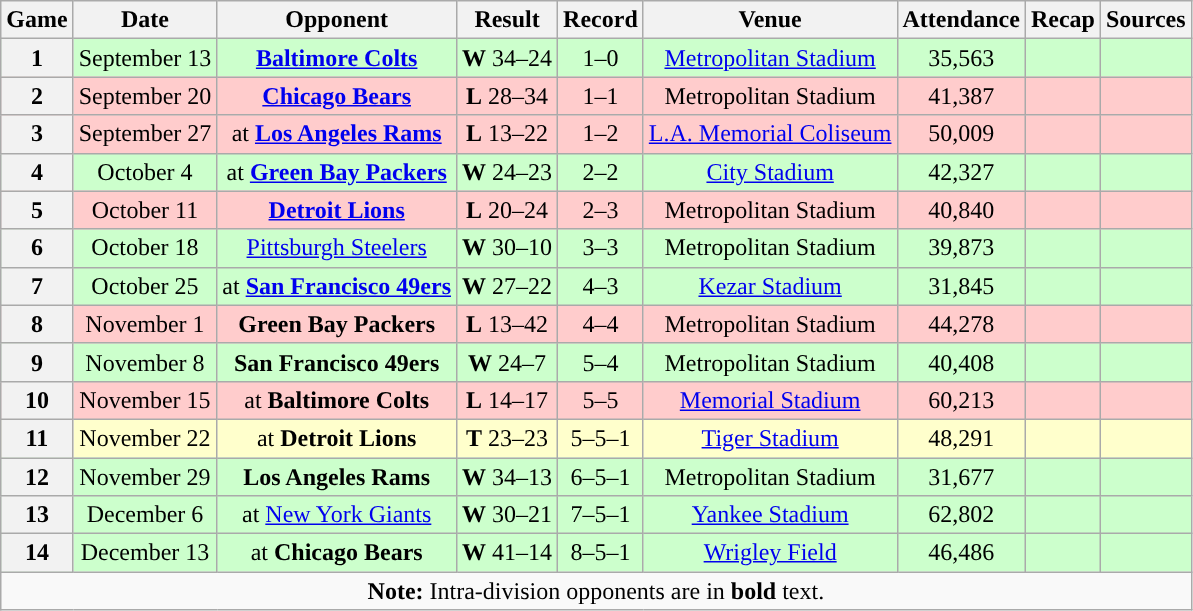<table class="wikitable" style="text-align:center">
<tr>
<th>Game</th>
<th>Date</th>
<th>Opponent</th>
<th>Result</th>
<th>Record</th>
<th>Venue</th>
<th>Attendance</th>
<th>Recap</th>
<th>Sources</th>
</tr>
<tr style="background:#cfc">
<th>1</th>
<td>September 13</td>
<td><strong><a href='#'>Baltimore Colts</a></strong></td>
<td><strong>W</strong> 34–24</td>
<td>1–0</td>
<td><a href='#'>Metropolitan Stadium</a></td>
<td>35,563</td>
<td></td>
<td></td>
</tr>
<tr style="background:#fcc">
<th>2</th>
<td>September 20</td>
<td><strong><a href='#'>Chicago Bears</a></strong></td>
<td><strong>L</strong> 28–34</td>
<td>1–1</td>
<td>Metropolitan Stadium</td>
<td>41,387</td>
<td></td>
<td></td>
</tr>
<tr style="background:#fcc">
<th>3</th>
<td>September 27</td>
<td>at <strong><a href='#'>Los Angeles Rams</a></strong></td>
<td><strong>L</strong> 13–22</td>
<td>1–2</td>
<td><a href='#'>L.A. Memorial Coliseum</a></td>
<td>50,009</td>
<td></td>
<td></td>
</tr>
<tr style="background:#cfc">
<th>4</th>
<td>October 4</td>
<td>at <strong><a href='#'>Green Bay Packers</a></strong></td>
<td><strong>W</strong> 24–23</td>
<td>2–2</td>
<td><a href='#'>City Stadium</a></td>
<td>42,327</td>
<td></td>
<td></td>
</tr>
<tr style="background:#fcc">
<th>5</th>
<td>October 11</td>
<td><strong><a href='#'>Detroit Lions</a></strong></td>
<td><strong>L</strong> 20–24</td>
<td>2–3</td>
<td>Metropolitan Stadium</td>
<td>40,840</td>
<td></td>
<td></td>
</tr>
<tr style="background:#cfc">
<th>6</th>
<td>October 18</td>
<td><a href='#'>Pittsburgh Steelers</a></td>
<td><strong>W</strong> 30–10</td>
<td>3–3</td>
<td>Metropolitan Stadium</td>
<td>39,873</td>
<td></td>
<td></td>
</tr>
<tr style="background:#cfc">
<th>7</th>
<td>October 25</td>
<td>at <strong><a href='#'>San Francisco 49ers</a></strong></td>
<td><strong>W</strong> 27–22</td>
<td>4–3</td>
<td><a href='#'>Kezar Stadium</a></td>
<td>31,845</td>
<td></td>
<td></td>
</tr>
<tr style="background:#fcc">
<th>8</th>
<td>November 1</td>
<td><strong>Green Bay Packers</strong></td>
<td><strong>L</strong> 13–42</td>
<td>4–4</td>
<td>Metropolitan Stadium</td>
<td>44,278</td>
<td></td>
<td></td>
</tr>
<tr style="background:#cfc">
<th>9</th>
<td>November 8</td>
<td><strong>San Francisco 49ers</strong></td>
<td><strong>W</strong> 24–7</td>
<td>5–4</td>
<td>Metropolitan Stadium</td>
<td>40,408</td>
<td></td>
<td></td>
</tr>
<tr style="background:#fcc">
<th>10</th>
<td>November 15</td>
<td>at <strong>Baltimore Colts</strong></td>
<td><strong>L</strong> 14–17</td>
<td>5–5</td>
<td><a href='#'>Memorial Stadium</a></td>
<td>60,213</td>
<td></td>
<td></td>
</tr>
<tr style="background:#ffc">
<th>11</th>
<td>November 22</td>
<td>at <strong>Detroit Lions</strong></td>
<td><strong>T</strong> 23–23</td>
<td>5–5–1</td>
<td><a href='#'>Tiger Stadium</a></td>
<td>48,291</td>
<td></td>
<td></td>
</tr>
<tr style="background:#cfc">
<th>12</th>
<td>November 29</td>
<td><strong>Los Angeles Rams</strong></td>
<td><strong>W</strong> 34–13</td>
<td>6–5–1</td>
<td>Metropolitan Stadium</td>
<td>31,677</td>
<td></td>
<td></td>
</tr>
<tr style="background:#cfc">
<th>13</th>
<td>December 6</td>
<td>at <a href='#'>New York Giants</a></td>
<td><strong>W</strong> 30–21</td>
<td>7–5–1</td>
<td><a href='#'>Yankee Stadium</a></td>
<td>62,802</td>
<td></td>
<td></td>
</tr>
<tr style="background:#cfc">
<th>14</th>
<td>December 13</td>
<td>at <strong>Chicago Bears</strong></td>
<td><strong>W</strong> 41–14</td>
<td>8–5–1</td>
<td><a href='#'>Wrigley Field</a></td>
<td>46,486</td>
<td></td>
<td></td>
</tr>
<tr>
<td colspan="10"><strong>Note:</strong> Intra-division opponents are in <strong>bold</strong> text.</td>
</tr>
</table>
